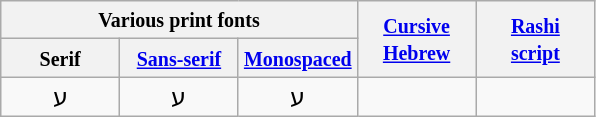<table class="wikitable" style="text-align:center;">
<tr>
<th colspan="3"><small>Various print fonts</small></th>
<th rowspan="2"><small><a href='#'>Cursive<br>Hebrew</a></small></th>
<th rowspan="2"><small><a href='#'>Rashi<br>script</a></small></th>
</tr>
<tr>
<th><small>Serif</small></th>
<th><small><a href='#'>Sans-serif</a></small></th>
<th><small><a href='#'>Monospaced</a></small></th>
</tr>
<tr>
<td width="20%"><span>ע</span></td>
<td width="20%"><span>ע</span></td>
<td width="20%"><span>ע</span></td>
<td width="20%"></td>
<td width="20%"></td>
</tr>
</table>
